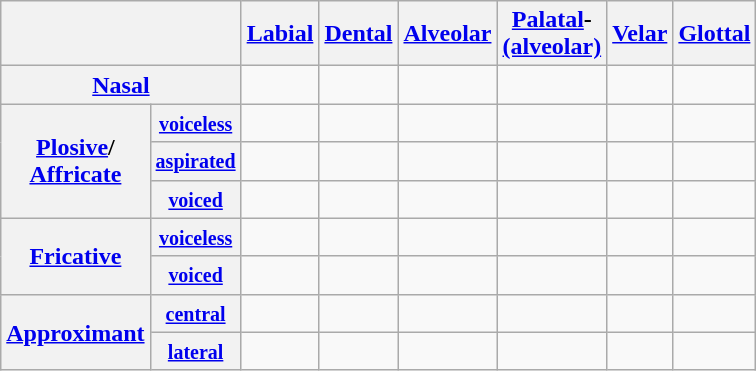<table class="wikitable" style="text-align:center">
<tr>
<th colspan="2"></th>
<th><a href='#'>Labial</a></th>
<th><a href='#'>Dental</a></th>
<th><a href='#'>Alveolar</a></th>
<th><a href='#'>Palatal</a>-<a href='#'><br>(alveolar)</a></th>
<th><a href='#'>Velar</a></th>
<th><a href='#'>Glottal</a></th>
</tr>
<tr>
<th colspan="2"><a href='#'>Nasal</a></th>
<td></td>
<td></td>
<td></td>
<td></td>
<td></td>
<td></td>
</tr>
<tr>
<th rowspan="3"><a href='#'>Plosive</a>/<br><a href='#'>Affricate</a></th>
<th><small><a href='#'>voiceless</a></small></th>
<td></td>
<td></td>
<td></td>
<td></td>
<td></td>
<td></td>
</tr>
<tr>
<th><small><a href='#'>aspirated</a></small></th>
<td></td>
<td></td>
<td></td>
<td></td>
<td></td>
<td></td>
</tr>
<tr>
<th><small><a href='#'>voiced</a></small></th>
<td></td>
<td></td>
<td></td>
<td></td>
<td></td>
<td></td>
</tr>
<tr>
<th rowspan="2"><a href='#'>Fricative</a></th>
<th><small><a href='#'>voiceless</a></small></th>
<td></td>
<td></td>
<td></td>
<td></td>
<td></td>
<td></td>
</tr>
<tr>
<th><small><a href='#'>voiced</a></small></th>
<td></td>
<td></td>
<td></td>
<td></td>
<td></td>
<td></td>
</tr>
<tr>
<th rowspan="2"><a href='#'>Approximant</a></th>
<th><small><a href='#'>central</a></small></th>
<td></td>
<td></td>
<td></td>
<td></td>
<td></td>
<td></td>
</tr>
<tr>
<th><a href='#'><small>lateral</small></a></th>
<td></td>
<td></td>
<td></td>
<td></td>
<td></td>
<td></td>
</tr>
</table>
